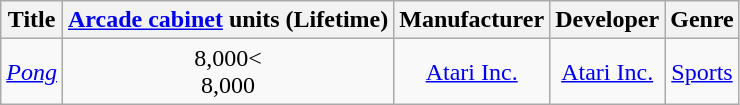<table class="wikitable sortable" style="text-align:center">
<tr>
<th>Title</th>
<th><a href='#'>Arcade cabinet</a> units (Lifetime)</th>
<th>Manufacturer</th>
<th>Developer</th>
<th>Genre</th>
</tr>
<tr>
<td><em><a href='#'>Pong</a></em></td>
<td>8,000<<br>8,000</td>
<td><a href='#'>Atari Inc.</a></td>
<td><a href='#'>Atari Inc.</a></td>
<td><a href='#'>Sports</a></td>
</tr>
</table>
